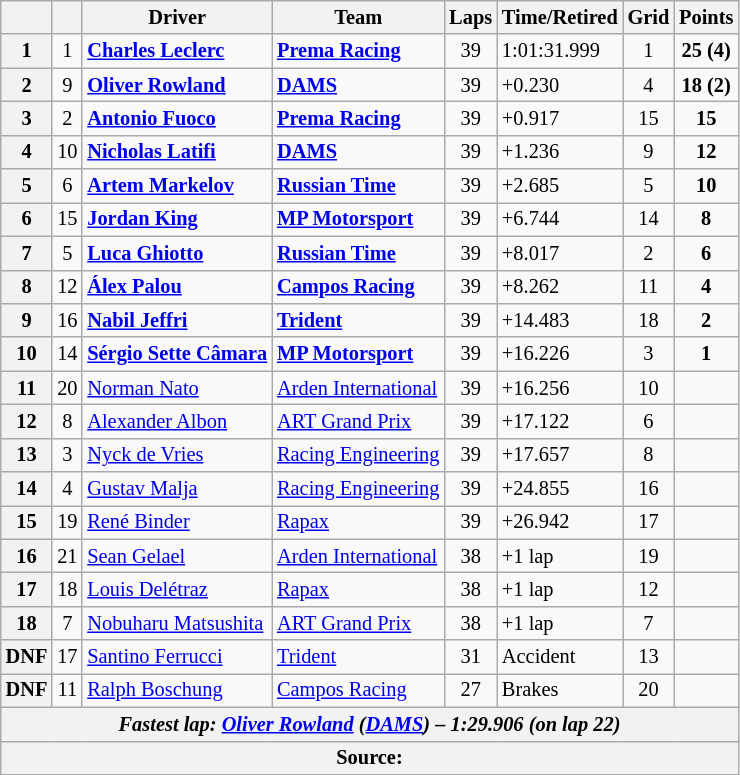<table class="wikitable" style="font-size:85%">
<tr>
<th scope="col"></th>
<th scope="col"></th>
<th scope="col">Driver</th>
<th scope="col">Team</th>
<th scope="col">Laps</th>
<th scope="col">Time/Retired</th>
<th scope="col">Grid</th>
<th scope="col">Points</th>
</tr>
<tr>
<th scope="row">1</th>
<td align="center">1</td>
<td> <strong><a href='#'>Charles Leclerc</a></strong></td>
<td><strong><a href='#'>Prema Racing</a></strong></td>
<td align="center">39</td>
<td>1:01:31.999</td>
<td align="center">1</td>
<td align="center"><strong>25 (4)</strong></td>
</tr>
<tr>
<th scope="row">2</th>
<td align="center">9</td>
<td> <strong><a href='#'>Oliver Rowland</a></strong></td>
<td><strong><a href='#'>DAMS</a></strong></td>
<td align="center">39</td>
<td>+0.230</td>
<td align="center">4</td>
<td align="center"><strong>18 (2)</strong></td>
</tr>
<tr>
<th scope="row">3</th>
<td align="center">2</td>
<td> <strong><a href='#'>Antonio Fuoco</a></strong></td>
<td><strong><a href='#'>Prema Racing</a></strong></td>
<td align="center">39</td>
<td>+0.917</td>
<td align="center">15</td>
<td align="center"><strong>15</strong></td>
</tr>
<tr>
<th scope="row">4</th>
<td align="center">10</td>
<td> <strong><a href='#'>Nicholas Latifi</a></strong></td>
<td><strong><a href='#'>DAMS</a></strong></td>
<td align="center">39</td>
<td>+1.236</td>
<td align="center">9</td>
<td align="center"><strong>12</strong></td>
</tr>
<tr>
<th scope="row">5</th>
<td align="center">6</td>
<td> <strong><a href='#'>Artem Markelov</a></strong></td>
<td><strong><a href='#'>Russian Time</a></strong></td>
<td align="center">39</td>
<td>+2.685</td>
<td align="center">5</td>
<td align="center"><strong>10</strong></td>
</tr>
<tr>
<th scope="row">6</th>
<td align="center">15</td>
<td> <strong><a href='#'>Jordan King</a></strong></td>
<td><strong><a href='#'>MP Motorsport</a></strong></td>
<td align="center">39</td>
<td>+6.744</td>
<td align="center">14</td>
<td align="center"><strong>8</strong></td>
</tr>
<tr>
<th scope="row">7</th>
<td align="center">5</td>
<td> <strong><a href='#'>Luca Ghiotto</a></strong></td>
<td><strong><a href='#'>Russian Time</a></strong></td>
<td align="center">39</td>
<td>+8.017</td>
<td align="center">2</td>
<td align="center"><strong>6</strong></td>
</tr>
<tr>
<th scope="row">8</th>
<td align="center">12</td>
<td> <strong><a href='#'>Álex Palou</a></strong></td>
<td><strong><a href='#'>Campos Racing</a></strong></td>
<td align="center">39</td>
<td>+8.262</td>
<td align="center">11</td>
<td align="center"><strong>4</strong></td>
</tr>
<tr>
<th scope="row">9</th>
<td align="center">16</td>
<td> <strong><a href='#'>Nabil Jeffri</a></strong></td>
<td><strong><a href='#'>Trident</a></strong></td>
<td align="center">39</td>
<td>+14.483</td>
<td align="center">18</td>
<td align="center"><strong>2</strong></td>
</tr>
<tr>
<th scope="row">10</th>
<td align="center">14</td>
<td> <strong><a href='#'>Sérgio Sette Câmara</a></strong></td>
<td><strong><a href='#'>MP Motorsport</a></strong></td>
<td align="center">39</td>
<td>+16.226</td>
<td align="center">3</td>
<td align="center"><strong>1</strong></td>
</tr>
<tr>
<th scope="row">11</th>
<td align="center">20</td>
<td> <a href='#'>Norman Nato</a></td>
<td><a href='#'>Arden International</a></td>
<td align="center">39</td>
<td>+16.256</td>
<td align="center">10</td>
<td></td>
</tr>
<tr>
<th scope="row">12</th>
<td align="center">8</td>
<td> <a href='#'>Alexander Albon</a></td>
<td><a href='#'>ART Grand Prix</a></td>
<td align="center">39</td>
<td>+17.122</td>
<td align="center">6</td>
<td></td>
</tr>
<tr>
<th scope="row">13</th>
<td align="center">3</td>
<td> <a href='#'>Nyck de Vries</a></td>
<td><a href='#'>Racing Engineering</a></td>
<td align="center">39</td>
<td>+17.657</td>
<td align="center">8</td>
<td></td>
</tr>
<tr>
<th scope="row">14</th>
<td align="center">4</td>
<td> <a href='#'>Gustav Malja</a></td>
<td><a href='#'>Racing Engineering</a></td>
<td align="center">39</td>
<td>+24.855</td>
<td align="center">16</td>
<td></td>
</tr>
<tr>
<th scope="row">15</th>
<td align="center">19</td>
<td> <a href='#'>René Binder</a></td>
<td><a href='#'>Rapax</a></td>
<td align="center">39</td>
<td>+26.942</td>
<td align="center">17</td>
<td></td>
</tr>
<tr>
<th scope="row">16</th>
<td align="center">21</td>
<td> <a href='#'>Sean Gelael</a></td>
<td><a href='#'>Arden International</a></td>
<td align="center">38</td>
<td>+1 lap</td>
<td align="center">19</td>
<td></td>
</tr>
<tr>
<th scope="row">17</th>
<td align="center">18</td>
<td> <a href='#'>Louis Delétraz</a></td>
<td><a href='#'>Rapax</a></td>
<td align="center">38</td>
<td>+1 lap</td>
<td align="center">12</td>
<td></td>
</tr>
<tr>
<th scope="row">18</th>
<td align="center">7</td>
<td> <a href='#'>Nobuharu Matsushita</a></td>
<td><a href='#'>ART Grand Prix</a></td>
<td align="center">38</td>
<td>+1 lap</td>
<td align="center">7</td>
<td></td>
</tr>
<tr>
<th scope="row">DNF</th>
<td align="center">17</td>
<td> <a href='#'>Santino Ferrucci</a></td>
<td><a href='#'>Trident</a></td>
<td align="center">31</td>
<td>Accident</td>
<td align="center">13</td>
<td></td>
</tr>
<tr>
<th scope="row">DNF</th>
<td align="center">11</td>
<td> <a href='#'>Ralph Boschung</a></td>
<td><a href='#'>Campos Racing</a></td>
<td align="center">27</td>
<td>Brakes</td>
<td align="center">20</td>
<td></td>
</tr>
<tr>
<th colspan="8" align="center"><em>Fastest lap:  <a href='#'>Oliver Rowland</a> (<a href='#'>DAMS</a>) – 1:29.906 (on lap 22)</em></th>
</tr>
<tr>
<th colspan="8">Source:</th>
</tr>
<tr>
</tr>
</table>
